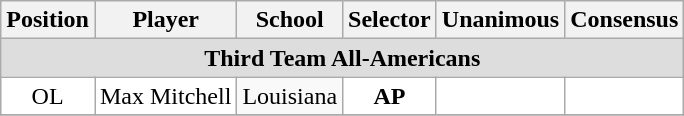<table class="wikitable" border="0">
<tr>
<th>Position</th>
<th>Player</th>
<th>School</th>
<th>Selector</th>
<th>Unanimous</th>
<th>Consensus</th>
</tr>
<tr>
<td colspan="6" style="text-align:center; background:#ddd;"><strong>Third Team All-Americans</strong></td>
</tr>
<tr style="text-align:center;">
<td style="background:white">OL</td>
<td style="background:white">Max Mitchell</td>
<td style=>Louisiana</td>
<td style="background:white"><strong>AP</strong></td>
<td style="background:white"></td>
<td style="background:white"></td>
</tr>
<tr>
</tr>
</table>
